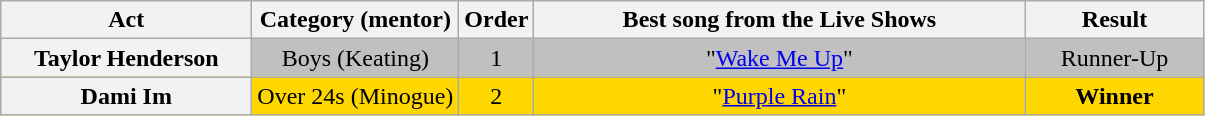<table class="wikitable plainrowheaders" style="text-align:center;">
<tr>
<th scope="col" style="width:10em;">Act</th>
<th scope="col">Category (mentor)</th>
<th scope="col">Order</th>
<th scope="col" style="width:20em;">Best song from the Live Shows</th>
<th scope="col" style="width:7em;">Result</th>
</tr>
<tr style="background:silver;">
<th scope="row">Taylor Henderson</th>
<td>Boys (Keating)</td>
<td>1</td>
<td>"<a href='#'>Wake Me Up</a>"</td>
<td>Runner-Up</td>
</tr>
<tr style="background:gold">
<th scope="row">Dami Im</th>
<td>Over 24s (Minogue)</td>
<td>2</td>
<td>"<a href='#'>Purple Rain</a>"</td>
<td><strong>Winner</strong></td>
</tr>
</table>
